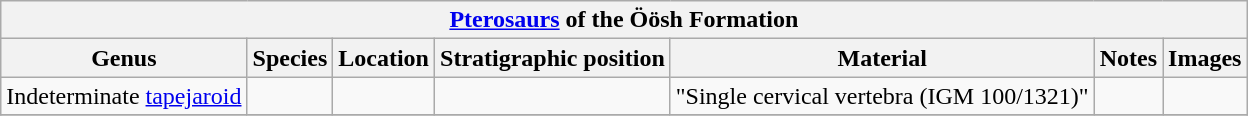<table class="wikitable" align="center">
<tr>
<th colspan="7" align="center"><strong><a href='#'>Pterosaurs</a> of the Öösh Formation</strong></th>
</tr>
<tr>
<th>Genus</th>
<th>Species</th>
<th>Location</th>
<th>Stratigraphic position</th>
<th>Material</th>
<th>Notes</th>
<th>Images</th>
</tr>
<tr>
<td>Indeterminate <a href='#'>tapejaroid</a></td>
<td></td>
<td></td>
<td></td>
<td>"Single cervical vertebra (IGM 100/1321)"</td>
<td></td>
<td></td>
</tr>
<tr>
</tr>
</table>
